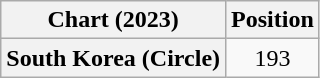<table class="wikitable plainrowheaders" style="text-align:center">
<tr>
<th scope="col">Chart (2023)</th>
<th scope="col">Position</th>
</tr>
<tr>
<th scope="row">South Korea (Circle)</th>
<td>193</td>
</tr>
</table>
